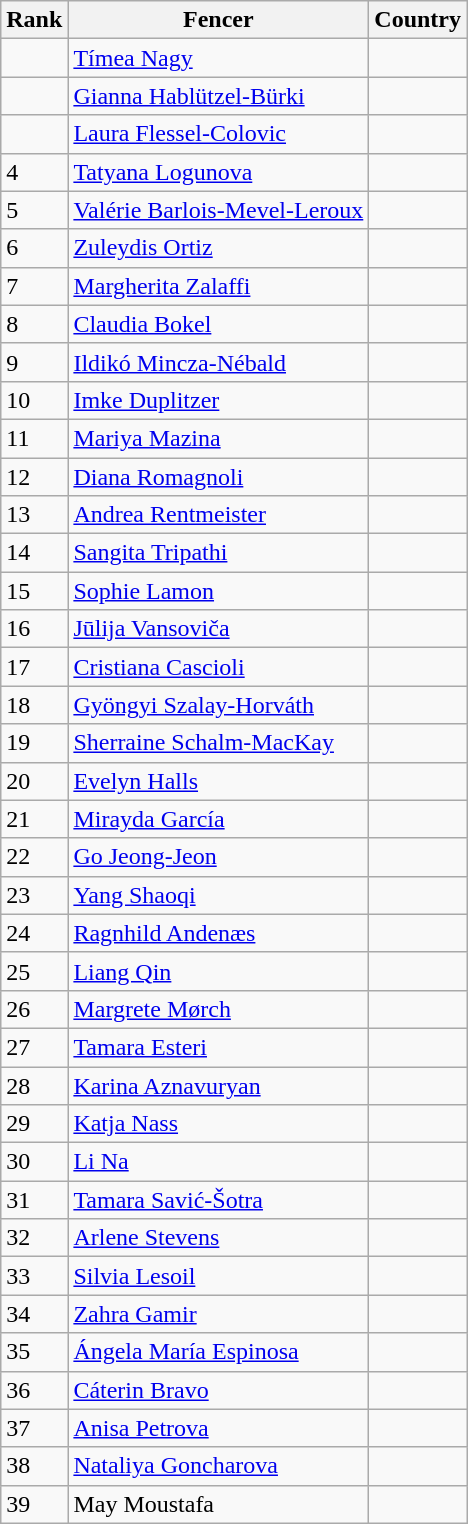<table class="wikitable sortable" style="text-align: left;">
<tr>
<th>Rank</th>
<th>Fencer</th>
<th>Country</th>
</tr>
<tr>
<td></td>
<td><a href='#'>Tímea Nagy</a></td>
<td></td>
</tr>
<tr>
<td></td>
<td><a href='#'>Gianna Hablützel-Bürki</a></td>
<td></td>
</tr>
<tr>
<td></td>
<td><a href='#'>Laura Flessel-Colovic</a></td>
<td></td>
</tr>
<tr>
<td>4</td>
<td><a href='#'>Tatyana Logunova</a></td>
<td></td>
</tr>
<tr>
<td>5</td>
<td><a href='#'>Valérie Barlois-Mevel-Leroux</a></td>
<td></td>
</tr>
<tr>
<td>6</td>
<td><a href='#'>Zuleydis Ortiz</a></td>
<td></td>
</tr>
<tr>
<td>7</td>
<td><a href='#'>Margherita Zalaffi</a></td>
<td></td>
</tr>
<tr>
<td>8</td>
<td><a href='#'>Claudia Bokel</a></td>
<td></td>
</tr>
<tr>
<td>9</td>
<td><a href='#'>Ildikó Mincza-Nébald</a></td>
<td></td>
</tr>
<tr>
<td>10</td>
<td><a href='#'>Imke Duplitzer</a></td>
<td></td>
</tr>
<tr>
<td>11</td>
<td><a href='#'>Mariya Mazina</a></td>
<td></td>
</tr>
<tr>
<td>12</td>
<td><a href='#'>Diana Romagnoli</a></td>
<td></td>
</tr>
<tr>
<td>13</td>
<td><a href='#'>Andrea Rentmeister</a></td>
<td></td>
</tr>
<tr>
<td>14</td>
<td><a href='#'>Sangita Tripathi</a></td>
<td></td>
</tr>
<tr>
<td>15</td>
<td><a href='#'>Sophie Lamon</a></td>
<td></td>
</tr>
<tr>
<td>16</td>
<td><a href='#'>Jūlija Vansoviča</a></td>
<td></td>
</tr>
<tr>
<td>17</td>
<td><a href='#'>Cristiana Cascioli</a></td>
<td></td>
</tr>
<tr>
<td>18</td>
<td><a href='#'>Gyöngyi Szalay-Horváth</a></td>
<td></td>
</tr>
<tr>
<td>19</td>
<td><a href='#'>Sherraine Schalm-MacKay</a></td>
<td></td>
</tr>
<tr>
<td>20</td>
<td><a href='#'>Evelyn Halls</a></td>
<td></td>
</tr>
<tr>
<td>21</td>
<td><a href='#'>Mirayda García</a></td>
<td></td>
</tr>
<tr>
<td>22</td>
<td><a href='#'>Go Jeong-Jeon</a></td>
<td></td>
</tr>
<tr>
<td>23</td>
<td><a href='#'>Yang Shaoqi</a></td>
<td></td>
</tr>
<tr>
<td>24</td>
<td><a href='#'>Ragnhild Andenæs</a></td>
<td></td>
</tr>
<tr>
<td>25</td>
<td><a href='#'>Liang Qin</a></td>
<td></td>
</tr>
<tr>
<td>26</td>
<td><a href='#'>Margrete Mørch</a></td>
<td></td>
</tr>
<tr>
<td>27</td>
<td><a href='#'>Tamara Esteri</a></td>
<td></td>
</tr>
<tr>
<td>28</td>
<td><a href='#'>Karina Aznavuryan</a></td>
<td></td>
</tr>
<tr>
<td>29</td>
<td><a href='#'>Katja Nass</a></td>
<td></td>
</tr>
<tr>
<td>30</td>
<td><a href='#'>Li Na</a></td>
<td></td>
</tr>
<tr>
<td>31</td>
<td><a href='#'>Tamara Savić-Šotra</a></td>
<td></td>
</tr>
<tr>
<td>32</td>
<td><a href='#'>Arlene Stevens</a></td>
<td></td>
</tr>
<tr>
<td>33</td>
<td><a href='#'>Silvia Lesoil</a></td>
<td></td>
</tr>
<tr>
<td>34</td>
<td><a href='#'>Zahra Gamir</a></td>
<td></td>
</tr>
<tr>
<td>35</td>
<td><a href='#'>Ángela María Espinosa</a></td>
<td></td>
</tr>
<tr>
<td>36</td>
<td><a href='#'>Cáterin Bravo</a></td>
<td></td>
</tr>
<tr>
<td>37</td>
<td><a href='#'>Anisa Petrova</a></td>
<td></td>
</tr>
<tr>
<td>38</td>
<td><a href='#'>Nataliya Goncharova</a></td>
<td></td>
</tr>
<tr>
<td>39</td>
<td>May Moustafa</td>
<td></td>
</tr>
</table>
